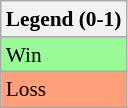<table class="wikitable"  style="font-size:89%;">
<tr>
<th>Legend (0-1)</th>
</tr>
<tr style="background:#98fb98;"|Win>
<td>Win</td>
</tr>
<tr style="background:#ffa07a;"|Loss>
<td>Loss</td>
</tr>
</table>
